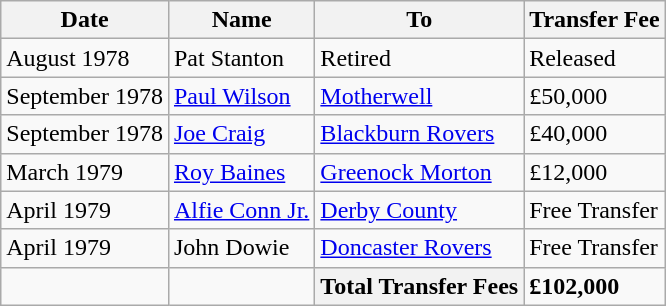<table class="wikitable sortable">
<tr>
<th>Date</th>
<th>Name</th>
<th>To</th>
<th>Transfer Fee</th>
</tr>
<tr>
<td>August 1978</td>
<td> Pat Stanton</td>
<td>Retired</td>
<td>Released</td>
</tr>
<tr>
<td>September 1978</td>
<td> <a href='#'>Paul Wilson</a></td>
<td> <a href='#'>Motherwell</a></td>
<td>£50,000</td>
</tr>
<tr>
<td>September 1978</td>
<td> <a href='#'>Joe Craig</a></td>
<td> <a href='#'>Blackburn Rovers</a></td>
<td>£40,000</td>
</tr>
<tr>
<td>March 1979</td>
<td> <a href='#'>Roy Baines</a></td>
<td> <a href='#'>Greenock Morton</a></td>
<td>£12,000</td>
</tr>
<tr>
<td>April 1979</td>
<td> <a href='#'>Alfie Conn Jr.</a></td>
<td> <a href='#'>Derby County</a></td>
<td>Free Transfer</td>
</tr>
<tr>
<td>April 1979</td>
<td> John Dowie</td>
<td> <a href='#'>Doncaster Rovers</a></td>
<td>Free Transfer</td>
</tr>
<tr>
<td></td>
<td></td>
<th>Total Transfer Fees</th>
<td><strong>£102,000</strong></td>
</tr>
</table>
